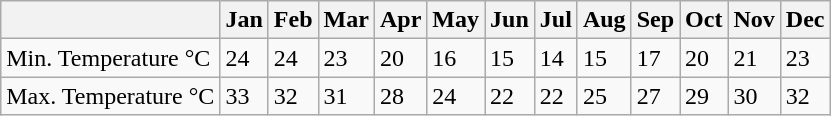<table class="wikitable">
<tr>
<th></th>
<th>Jan</th>
<th>Feb</th>
<th>Mar</th>
<th>Apr</th>
<th>May</th>
<th>Jun</th>
<th>Jul</th>
<th>Aug</th>
<th>Sep</th>
<th>Oct</th>
<th>Nov</th>
<th>Dec</th>
</tr>
<tr>
<td>Min. Temperature °C</td>
<td>24</td>
<td>24</td>
<td>23</td>
<td>20</td>
<td>16</td>
<td>15</td>
<td>14</td>
<td>15</td>
<td>17</td>
<td>20</td>
<td>21</td>
<td>23</td>
</tr>
<tr>
<td>Max. Temperature °C</td>
<td>33</td>
<td>32</td>
<td>31</td>
<td>28</td>
<td>24</td>
<td>22</td>
<td>22</td>
<td>25</td>
<td>27</td>
<td>29</td>
<td>30</td>
<td>32</td>
</tr>
</table>
